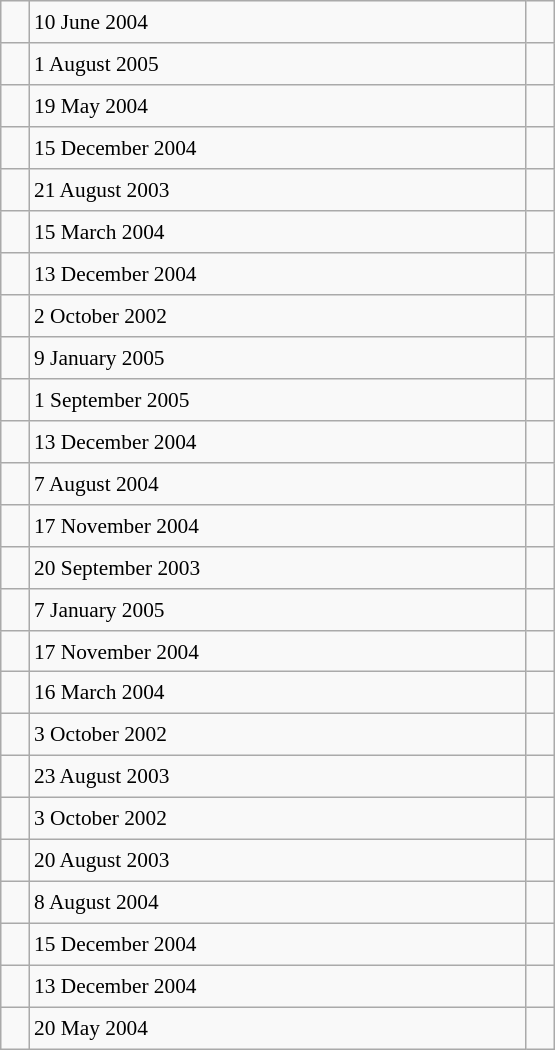<table class="wikitable" style="font-size: 89%; float: left; width: 26em; margin-right: 1em; height: 700px">
<tr>
<td></td>
<td>10 June 2004</td>
<td></td>
</tr>
<tr>
<td></td>
<td>1 August 2005</td>
<td></td>
</tr>
<tr>
<td></td>
<td>19 May 2004</td>
<td></td>
</tr>
<tr>
<td></td>
<td>15 December 2004</td>
<td></td>
</tr>
<tr>
<td></td>
<td>21 August 2003</td>
<td></td>
</tr>
<tr>
<td></td>
<td>15 March 2004</td>
<td></td>
</tr>
<tr>
<td></td>
<td>13 December 2004</td>
<td></td>
</tr>
<tr>
<td></td>
<td>2 October 2002</td>
<td></td>
</tr>
<tr>
<td></td>
<td>9 January 2005</td>
<td></td>
</tr>
<tr>
<td></td>
<td>1 September 2005</td>
<td></td>
</tr>
<tr>
<td></td>
<td>13 December 2004</td>
<td></td>
</tr>
<tr>
<td></td>
<td>7 August 2004</td>
<td></td>
</tr>
<tr>
<td></td>
<td>17 November 2004</td>
<td></td>
</tr>
<tr>
<td></td>
<td>20 September 2003</td>
<td></td>
</tr>
<tr>
<td></td>
<td>7 January 2005</td>
<td></td>
</tr>
<tr>
<td></td>
<td>17 November 2004</td>
<td></td>
</tr>
<tr>
<td></td>
<td>16 March 2004</td>
<td></td>
</tr>
<tr>
<td></td>
<td>3 October 2002</td>
<td></td>
</tr>
<tr>
<td></td>
<td>23 August 2003</td>
<td></td>
</tr>
<tr>
<td></td>
<td>3 October 2002</td>
<td></td>
</tr>
<tr>
<td></td>
<td>20 August 2003</td>
<td></td>
</tr>
<tr>
<td></td>
<td>8 August 2004</td>
<td></td>
</tr>
<tr>
<td></td>
<td>15 December 2004</td>
<td></td>
</tr>
<tr>
<td></td>
<td>13 December 2004</td>
<td></td>
</tr>
<tr>
<td></td>
<td>20 May 2004</td>
<td></td>
</tr>
</table>
